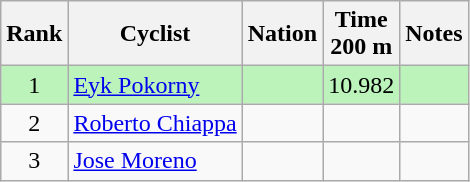<table class="wikitable sortable" style="text-align:center">
<tr>
<th>Rank</th>
<th>Cyclist</th>
<th>Nation</th>
<th>Time<br>200 m</th>
<th>Notes</th>
</tr>
<tr bgcolor=bbf3bb>
<td>1</td>
<td align=left><a href='#'>Eyk Pokorny</a></td>
<td align=left></td>
<td>10.982</td>
<td></td>
</tr>
<tr>
<td>2</td>
<td align=left><a href='#'>Roberto Chiappa</a></td>
<td align=left></td>
<td></td>
<td></td>
</tr>
<tr>
<td>3</td>
<td align=left><a href='#'>Jose Moreno</a></td>
<td align=left></td>
<td></td>
<td></td>
</tr>
</table>
